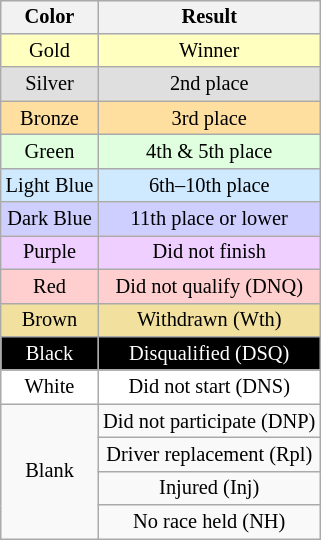<table style="margin-right:0; font-size:85%; text-align:center;" class="wikitable" align="right">
<tr>
<th>Color</th>
<th>Result</th>
</tr>
<tr style="background:#FFFFBF;">
<td>Gold</td>
<td>Winner</td>
</tr>
<tr style="background:#DFDFDF;">
<td>Silver</td>
<td>2nd place</td>
</tr>
<tr style="background:#FFDF9F;">
<td>Bronze</td>
<td>3rd place</td>
</tr>
<tr style="background:#DFFFDF;">
<td>Green</td>
<td>4th & 5th place</td>
</tr>
<tr style="background:#CFEAFF;">
<td>Light Blue</td>
<td>6th–10th place</td>
</tr>
<tr style="background:#CFCFFF;">
<td>Dark Blue</td>
<td>11th place or lower</td>
</tr>
<tr style="background:#EFCFFF;">
<td>Purple</td>
<td>Did not finish</td>
</tr>
<tr style="background:#FFCFCF;">
<td>Red</td>
<td>Did not qualify (DNQ)</td>
</tr>
<tr style="background:#F2E09F;">
<td>Brown</td>
<td>Withdrawn (Wth)</td>
</tr>
<tr style="background:#000000; color:white">
<td>Black</td>
<td>Disqualified (DSQ)</td>
</tr>
<tr style="background:#FFFFFF;">
<td>White</td>
<td>Did not start (DNS)</td>
</tr>
<tr>
<td rowspan="4">Blank</td>
<td>Did not participate (DNP)</td>
</tr>
<tr>
<td>Driver replacement (Rpl)</td>
</tr>
<tr>
<td>Injured (Inj)</td>
</tr>
<tr>
<td>No race held (NH)</td>
</tr>
</table>
